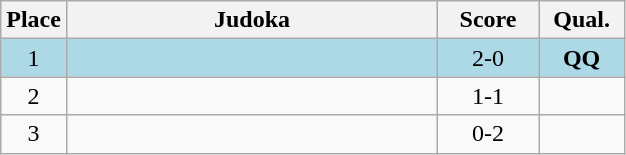<table class=wikitable style="text-align:center">
<tr>
<th width=20>Place</th>
<th width=240>Judoka</th>
<th width=60>Score</th>
<th width=50>Qual.</th>
</tr>
<tr bgcolor=lightblue>
<td>1</td>
<td align=left></td>
<td>2-0</td>
<td><strong>QQ</strong></td>
</tr>
<tr>
<td>2</td>
<td align=left></td>
<td>1-1</td>
<td></td>
</tr>
<tr>
<td>3</td>
<td align=left></td>
<td>0-2</td>
<td></td>
</tr>
</table>
